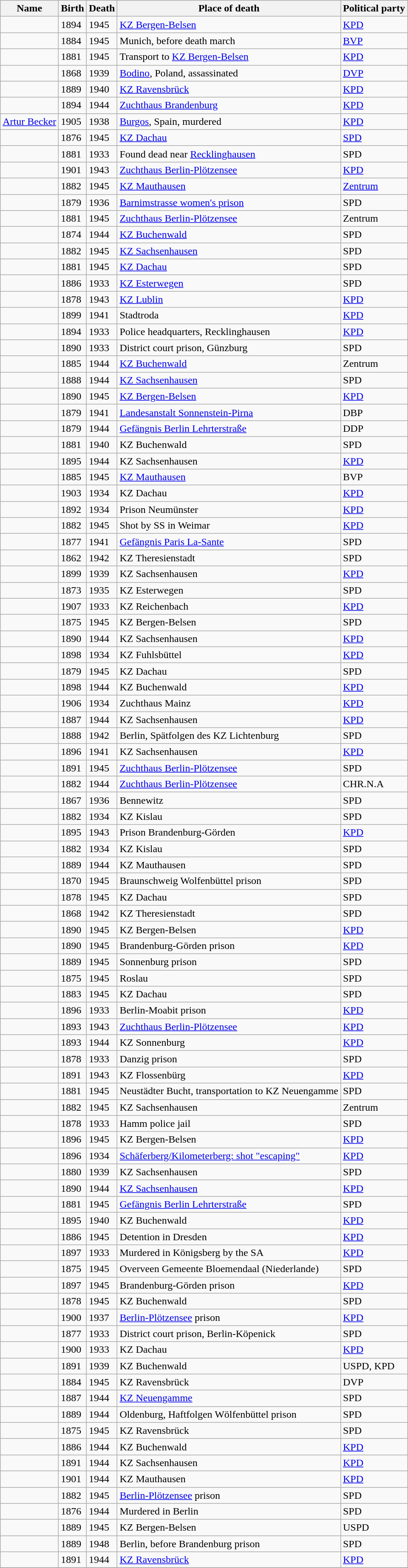<table class="wikitable sortable">
<tr>
<th>Name</th>
<th>Birth</th>
<th>Death</th>
<th>Place of death</th>
<th>Political party</th>
</tr>
<tr>
<td></td>
<td>1894</td>
<td>1945</td>
<td><a href='#'>KZ Bergen-Belsen</a></td>
<td><a href='#'>KPD</a></td>
</tr>
<tr>
<td></td>
<td>1884</td>
<td>1945</td>
<td>Munich, before death march</td>
<td><a href='#'>BVP</a></td>
</tr>
<tr>
<td></td>
<td>1881</td>
<td>1945</td>
<td>Transport to <a href='#'>KZ Bergen-Belsen</a></td>
<td><a href='#'>KPD</a></td>
</tr>
<tr>
<td></td>
<td>1868</td>
<td>1939</td>
<td><a href='#'>Bodino</a>, Poland, assassinated</td>
<td><a href='#'>DVP</a></td>
</tr>
<tr>
<td></td>
<td>1889</td>
<td>1940</td>
<td><a href='#'>KZ Ravensbrück</a></td>
<td><a href='#'>KPD</a></td>
</tr>
<tr>
<td></td>
<td>1894</td>
<td>1944</td>
<td><a href='#'>Zuchthaus Brandenburg</a></td>
<td><a href='#'>KPD</a></td>
</tr>
<tr>
<td><a href='#'>Artur Becker</a></td>
<td>1905</td>
<td>1938</td>
<td><a href='#'>Burgos</a>, Spain, murdered</td>
<td><a href='#'>KPD</a></td>
</tr>
<tr>
<td></td>
<td>1876</td>
<td>1945</td>
<td><a href='#'>KZ Dachau</a></td>
<td><a href='#'>SPD</a></td>
</tr>
<tr>
<td></td>
<td>1881</td>
<td>1933</td>
<td>Found dead near <a href='#'>Recklinghausen</a></td>
<td>SPD</td>
</tr>
<tr>
<td></td>
<td>1901</td>
<td>1943</td>
<td><a href='#'>Zuchthaus Berlin-Plötzensee</a></td>
<td><a href='#'>KPD</a></td>
</tr>
<tr>
<td></td>
<td>1882</td>
<td>1945</td>
<td><a href='#'>KZ Mauthausen</a></td>
<td><a href='#'>Zentrum</a></td>
</tr>
<tr>
<td></td>
<td>1879</td>
<td>1936</td>
<td><a href='#'>Barnimstrasse women's prison</a></td>
<td>SPD</td>
</tr>
<tr>
<td></td>
<td>1881</td>
<td>1945</td>
<td><a href='#'>Zuchthaus Berlin-Plötzensee</a></td>
<td>Zentrum</td>
</tr>
<tr>
<td></td>
<td>1874</td>
<td>1944</td>
<td><a href='#'>KZ Buchenwald</a></td>
<td>SPD</td>
</tr>
<tr>
<td></td>
<td>1882</td>
<td>1945</td>
<td><a href='#'>KZ Sachsenhausen</a></td>
<td>SPD</td>
</tr>
<tr>
<td></td>
<td>1881</td>
<td>1945</td>
<td><a href='#'>KZ Dachau</a></td>
<td>SPD</td>
</tr>
<tr>
<td></td>
<td>1886</td>
<td>1933</td>
<td><a href='#'>KZ Esterwegen</a></td>
<td>SPD</td>
</tr>
<tr>
<td></td>
<td>1878</td>
<td>1943</td>
<td><a href='#'>KZ Lublin</a></td>
<td><a href='#'>KPD</a></td>
</tr>
<tr>
<td></td>
<td>1899</td>
<td>1941</td>
<td>Stadtroda</td>
<td><a href='#'>KPD</a></td>
</tr>
<tr>
<td></td>
<td>1894</td>
<td>1933</td>
<td>Police headquarters, Recklinghausen</td>
<td><a href='#'>KPD</a></td>
</tr>
<tr>
<td></td>
<td>1890</td>
<td>1933</td>
<td>District court prison, Günzburg</td>
<td>SPD</td>
</tr>
<tr>
<td></td>
<td>1885</td>
<td>1944</td>
<td><a href='#'>KZ Buchenwald</a></td>
<td>Zentrum</td>
</tr>
<tr>
<td></td>
<td>1888</td>
<td>1944</td>
<td><a href='#'>KZ Sachsenhausen</a></td>
<td>SPD</td>
</tr>
<tr>
<td></td>
<td>1890</td>
<td>1945</td>
<td><a href='#'>KZ Bergen-Belsen</a></td>
<td><a href='#'>KPD</a></td>
</tr>
<tr>
<td></td>
<td>1879</td>
<td>1941</td>
<td><a href='#'>Landesanstalt Sonnenstein-Pirna</a></td>
<td>DBP</td>
</tr>
<tr>
<td></td>
<td>1879</td>
<td>1944</td>
<td><a href='#'>Gefängnis Berlin Lehrterstraße</a></td>
<td>DDP</td>
</tr>
<tr>
<td></td>
<td>1881</td>
<td>1940</td>
<td>KZ Buchenwald</td>
<td>SPD</td>
</tr>
<tr>
<td></td>
<td>1895</td>
<td>1944</td>
<td>KZ Sachsenhausen</td>
<td><a href='#'>KPD</a></td>
</tr>
<tr>
<td></td>
<td>1885</td>
<td>1945</td>
<td><a href='#'>KZ Mauthausen</a></td>
<td>BVP</td>
</tr>
<tr>
<td></td>
<td>1903</td>
<td>1934</td>
<td>KZ Dachau</td>
<td><a href='#'>KPD</a></td>
</tr>
<tr>
<td></td>
<td>1892</td>
<td>1934</td>
<td>Prison Neumünster</td>
<td><a href='#'>KPD</a></td>
</tr>
<tr>
<td></td>
<td>1882</td>
<td>1945</td>
<td>Shot by SS in Weimar</td>
<td><a href='#'>KPD</a></td>
</tr>
<tr>
<td></td>
<td>1877</td>
<td>1941</td>
<td><a href='#'>Gefängnis Paris La-Sante</a></td>
<td>SPD</td>
</tr>
<tr>
<td></td>
<td>1862</td>
<td>1942</td>
<td>KZ Theresienstadt</td>
<td>SPD</td>
</tr>
<tr>
<td></td>
<td>1899</td>
<td>1939</td>
<td>KZ Sachsenhausen</td>
<td><a href='#'>KPD</a></td>
</tr>
<tr>
<td></td>
<td>1873</td>
<td>1935</td>
<td>KZ Esterwegen</td>
<td>SPD</td>
</tr>
<tr>
<td></td>
<td>1907</td>
<td>1933</td>
<td>KZ Reichenbach</td>
<td><a href='#'>KPD</a></td>
</tr>
<tr>
<td></td>
<td>1875</td>
<td>1945</td>
<td>KZ Bergen-Belsen</td>
<td>SPD</td>
</tr>
<tr>
<td></td>
<td>1890</td>
<td>1944</td>
<td>KZ Sachsenhausen</td>
<td><a href='#'>KPD</a></td>
</tr>
<tr>
<td></td>
<td>1898</td>
<td>1934</td>
<td>KZ Fuhlsbüttel</td>
<td><a href='#'>KPD</a></td>
</tr>
<tr>
<td></td>
<td>1879</td>
<td>1945</td>
<td>KZ Dachau</td>
<td>SPD</td>
</tr>
<tr>
<td></td>
<td>1898</td>
<td>1944</td>
<td>KZ Buchenwald</td>
<td><a href='#'>KPD</a></td>
</tr>
<tr>
<td></td>
<td>1906</td>
<td>1934</td>
<td>Zuchthaus Mainz</td>
<td><a href='#'>KPD</a></td>
</tr>
<tr>
<td></td>
<td>1887</td>
<td>1944</td>
<td>KZ Sachsenhausen</td>
<td><a href='#'>KPD</a></td>
</tr>
<tr>
<td></td>
<td>1888</td>
<td>1942</td>
<td>Berlin, Spätfolgen des KZ Lichtenburg</td>
<td>SPD</td>
</tr>
<tr>
<td></td>
<td>1896</td>
<td>1941</td>
<td>KZ Sachsenhausen</td>
<td><a href='#'>KPD</a></td>
</tr>
<tr>
<td></td>
<td>1891</td>
<td>1945</td>
<td><a href='#'>Zuchthaus Berlin-Plötzensee</a></td>
<td>SPD</td>
</tr>
<tr>
<td></td>
<td>1882</td>
<td>1944</td>
<td><a href='#'>Zuchthaus Berlin-Plötzensee</a></td>
<td>CHR.N.A</td>
</tr>
<tr>
<td></td>
<td>1867</td>
<td>1936</td>
<td>Bennewitz</td>
<td>SPD</td>
</tr>
<tr>
<td></td>
<td>1882</td>
<td>1934</td>
<td>KZ Kislau</td>
<td>SPD</td>
</tr>
<tr>
<td></td>
<td>1895</td>
<td>1943</td>
<td>Prison Brandenburg-Görden</td>
<td><a href='#'>KPD</a></td>
</tr>
<tr>
<td></td>
<td>1882</td>
<td>1934</td>
<td>KZ Kislau</td>
<td>SPD</td>
</tr>
<tr>
<td></td>
<td>1889</td>
<td>1944</td>
<td>KZ Mauthausen</td>
<td>SPD</td>
</tr>
<tr>
<td></td>
<td>1870</td>
<td>1945</td>
<td>Braunschweig Wolfenbüttel prison</td>
<td>SPD</td>
</tr>
<tr>
<td></td>
<td>1878</td>
<td>1945</td>
<td>KZ Dachau</td>
<td>SPD</td>
</tr>
<tr>
<td></td>
<td>1868</td>
<td>1942</td>
<td>KZ Theresienstadt</td>
<td>SPD</td>
</tr>
<tr>
<td></td>
<td>1890</td>
<td>1945</td>
<td>KZ Bergen-Belsen</td>
<td><a href='#'>KPD</a></td>
</tr>
<tr>
<td></td>
<td>1890</td>
<td>1945</td>
<td>Brandenburg-Görden prison</td>
<td><a href='#'>KPD</a></td>
</tr>
<tr>
<td></td>
<td>1889</td>
<td>1945</td>
<td>Sonnenburg prison</td>
<td>SPD</td>
</tr>
<tr>
<td></td>
<td>1875</td>
<td>1945</td>
<td>Roslau</td>
<td>SPD</td>
</tr>
<tr>
<td></td>
<td>1883</td>
<td>1945</td>
<td>KZ Dachau</td>
<td>SPD</td>
</tr>
<tr>
<td></td>
<td>1896</td>
<td>1933</td>
<td>Berlin-Moabit prison</td>
<td><a href='#'>KPD</a></td>
</tr>
<tr>
<td></td>
<td>1893</td>
<td>1943</td>
<td><a href='#'>Zuchthaus Berlin-Plötzensee</a></td>
<td><a href='#'>KPD</a></td>
</tr>
<tr>
<td></td>
<td>1893</td>
<td>1944</td>
<td>KZ Sonnenburg</td>
<td><a href='#'>KPD</a></td>
</tr>
<tr>
<td></td>
<td>1878</td>
<td>1933</td>
<td>Danzig prison</td>
<td>SPD</td>
</tr>
<tr>
<td></td>
<td>1891</td>
<td>1943</td>
<td>KZ Flossenbürg</td>
<td><a href='#'>KPD</a></td>
</tr>
<tr>
<td></td>
<td>1881</td>
<td>1945</td>
<td>Neustädter Bucht, transportation to KZ Neuengamme</td>
<td>SPD</td>
</tr>
<tr>
<td></td>
<td>1882</td>
<td>1945</td>
<td>KZ Sachsenhausen</td>
<td>Zentrum</td>
</tr>
<tr>
<td></td>
<td>1878</td>
<td>1933</td>
<td>Hamm police jail</td>
<td>SPD</td>
</tr>
<tr>
<td></td>
<td>1896</td>
<td>1945</td>
<td>KZ Bergen-Belsen</td>
<td><a href='#'>KPD</a></td>
</tr>
<tr>
<td></td>
<td>1896</td>
<td>1934</td>
<td><a href='#'>Schäferberg/Kilometerberg: shot "escaping"</a></td>
<td><a href='#'>KPD</a></td>
</tr>
<tr>
<td></td>
<td>1880</td>
<td>1939</td>
<td>KZ Sachsenhausen</td>
<td>SPD</td>
</tr>
<tr>
<td></td>
<td>1890</td>
<td>1944</td>
<td><a href='#'>KZ Sachsenhausen</a></td>
<td><a href='#'>KPD</a></td>
</tr>
<tr>
<td></td>
<td>1881</td>
<td>1945</td>
<td><a href='#'>Gefängnis Berlin Lehrterstraße</a></td>
<td>SPD</td>
</tr>
<tr>
<td></td>
<td>1895</td>
<td>1940</td>
<td>KZ Buchenwald</td>
<td><a href='#'>KPD</a></td>
</tr>
<tr>
<td></td>
<td>1886</td>
<td>1945</td>
<td>Detention in Dresden</td>
<td><a href='#'>KPD</a></td>
</tr>
<tr>
<td></td>
<td>1897</td>
<td>1933</td>
<td>Murdered in Königsberg by the SA</td>
<td><a href='#'>KPD</a></td>
</tr>
<tr>
<td></td>
<td>1875</td>
<td>1945</td>
<td>Overveen Gemeente Bloemendaal (Niederlande)</td>
<td>SPD</td>
</tr>
<tr>
<td></td>
<td>1897</td>
<td>1945</td>
<td>Brandenburg-Görden prison</td>
<td><a href='#'>KPD</a></td>
</tr>
<tr>
<td></td>
<td>1878</td>
<td>1945</td>
<td>KZ Buchenwald</td>
<td>SPD</td>
</tr>
<tr>
<td></td>
<td>1900</td>
<td>1937</td>
<td><a href='#'>Berlin-Plötzensee</a> prison</td>
<td><a href='#'>KPD</a></td>
</tr>
<tr>
<td></td>
<td>1877</td>
<td>1933</td>
<td>District court prison, Berlin-Köpenick</td>
<td>SPD</td>
</tr>
<tr>
<td></td>
<td>1900</td>
<td>1933</td>
<td>KZ Dachau</td>
<td><a href='#'>KPD</a></td>
</tr>
<tr>
<td></td>
<td>1891</td>
<td>1939</td>
<td>KZ Buchenwald</td>
<td>USPD, KPD</td>
</tr>
<tr>
<td></td>
<td>1884</td>
<td>1945</td>
<td>KZ Ravensbrück</td>
<td>DVP</td>
</tr>
<tr>
<td></td>
<td>1887</td>
<td>1944</td>
<td><a href='#'>KZ Neuengamme</a></td>
<td>SPD</td>
</tr>
<tr>
<td></td>
<td>1889</td>
<td>1944</td>
<td>Oldenburg, Haftfolgen Wölfenbüttel prison</td>
<td>SPD</td>
</tr>
<tr>
<td></td>
<td>1875</td>
<td>1945</td>
<td>KZ Ravensbrück</td>
<td>SPD</td>
</tr>
<tr>
<td></td>
<td>1886</td>
<td>1944</td>
<td>KZ Buchenwald</td>
<td><a href='#'>KPD</a></td>
</tr>
<tr>
<td></td>
<td>1891</td>
<td>1944</td>
<td>KZ Sachsenhausen</td>
<td><a href='#'>KPD</a></td>
</tr>
<tr>
<td></td>
<td>1901</td>
<td>1944</td>
<td>KZ Mauthausen</td>
<td><a href='#'>KPD</a></td>
</tr>
<tr>
<td></td>
<td>1882</td>
<td>1945</td>
<td><a href='#'>Berlin-Plötzensee</a> prison</td>
<td>SPD</td>
</tr>
<tr>
<td></td>
<td>1876</td>
<td>1944</td>
<td>Murdered in Berlin</td>
<td>SPD</td>
</tr>
<tr>
<td></td>
<td>1889</td>
<td>1945</td>
<td>KZ Bergen-Belsen</td>
<td>USPD</td>
</tr>
<tr>
<td></td>
<td>1889</td>
<td>1948</td>
<td>Berlin, before Brandenburg prison</td>
<td>SPD</td>
</tr>
<tr>
<td></td>
<td>1891</td>
<td>1944</td>
<td><a href='#'>KZ Ravensbrück</a></td>
<td><a href='#'>KPD</a></td>
</tr>
<tr>
</tr>
</table>
